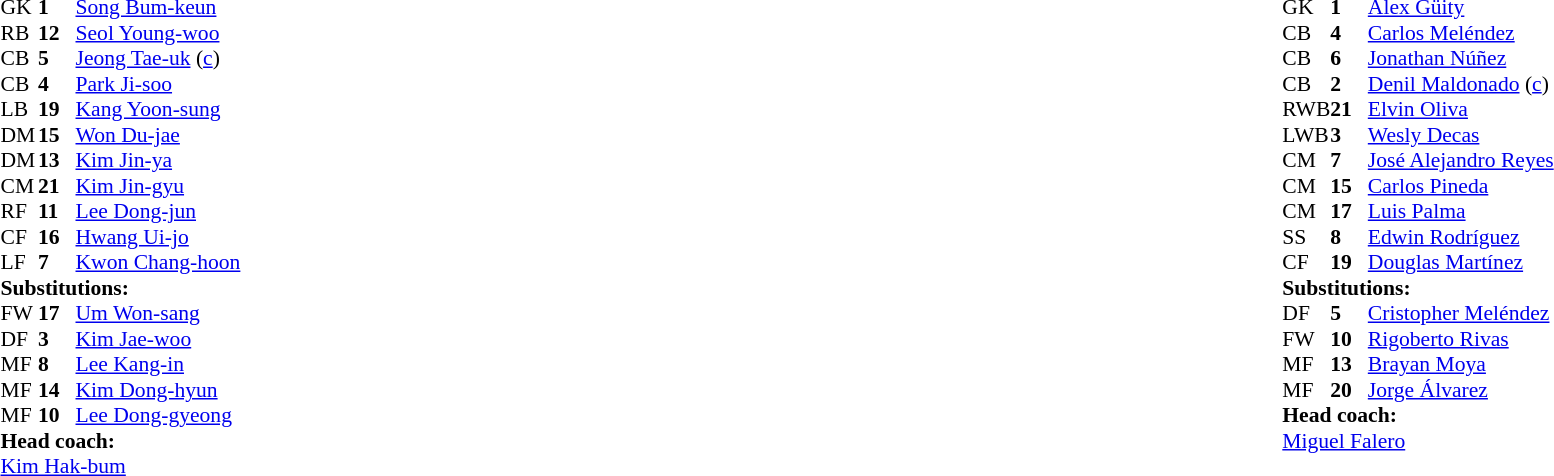<table width="100%">
<tr>
<td valign="top" width="40%"><br><table style="font-size:90%" cellspacing="0" cellpadding="0">
<tr>
<th width=25></th>
<th width=25></th>
</tr>
<tr>
<td>GK</td>
<td><strong>1</strong></td>
<td><a href='#'>Song Bum-keun</a></td>
</tr>
<tr>
<td>RB</td>
<td><strong>12</strong></td>
<td><a href='#'>Seol Young-woo</a></td>
</tr>
<tr>
<td>CB</td>
<td><strong>5</strong></td>
<td><a href='#'>Jeong Tae-uk</a> (<a href='#'>c</a>)</td>
</tr>
<tr>
<td>CB</td>
<td><strong>4</strong></td>
<td><a href='#'>Park Ji-soo</a></td>
</tr>
<tr>
<td>LB</td>
<td><strong>19</strong></td>
<td><a href='#'>Kang Yoon-sung</a></td>
<td></td>
<td></td>
</tr>
<tr>
<td>DM</td>
<td><strong>15</strong></td>
<td><a href='#'>Won Du-jae</a></td>
<td></td>
<td></td>
</tr>
<tr>
<td>DM</td>
<td><strong>13</strong></td>
<td><a href='#'>Kim Jin-ya</a></td>
</tr>
<tr>
<td>CM</td>
<td><strong>21</strong></td>
<td><a href='#'>Kim Jin-gyu</a></td>
</tr>
<tr>
<td>RF</td>
<td><strong>11</strong></td>
<td><a href='#'>Lee Dong-jun</a></td>
<td></td>
<td></td>
</tr>
<tr>
<td>CF</td>
<td><strong>16</strong></td>
<td><a href='#'>Hwang Ui-jo</a></td>
<td></td>
<td></td>
</tr>
<tr>
<td>LF</td>
<td><strong>7</strong></td>
<td><a href='#'>Kwon Chang-hoon</a></td>
<td></td>
<td></td>
</tr>
<tr>
<td colspan=3><strong>Substitutions:</strong></td>
</tr>
<tr>
<td>FW</td>
<td><strong>17</strong></td>
<td><a href='#'>Um Won-sang</a></td>
<td></td>
<td></td>
</tr>
<tr>
<td>DF</td>
<td><strong>3</strong></td>
<td><a href='#'>Kim Jae-woo</a></td>
<td></td>
<td></td>
</tr>
<tr>
<td>MF</td>
<td><strong>8</strong></td>
<td><a href='#'>Lee Kang-in</a></td>
<td></td>
<td></td>
</tr>
<tr>
<td>MF</td>
<td><strong>14</strong></td>
<td><a href='#'>Kim Dong-hyun</a></td>
<td></td>
<td></td>
</tr>
<tr>
<td>MF</td>
<td><strong>10</strong></td>
<td><a href='#'>Lee Dong-gyeong</a></td>
<td></td>
<td></td>
</tr>
<tr>
<td colspan=3><strong>Head coach:</strong></td>
</tr>
<tr>
<td colspan=3><a href='#'>Kim Hak-bum</a></td>
</tr>
</table>
</td>
<td valign="top"></td>
<td valign="top" width="50%"><br><table style="font-size:90%; margin:auto" cellspacing="0" cellpadding="0">
<tr>
<th width=25></th>
<th width=25></th>
</tr>
<tr>
<td>GK</td>
<td><strong>1</strong></td>
<td><a href='#'>Alex Güity</a></td>
</tr>
<tr>
<td>CB</td>
<td><strong>4</strong></td>
<td><a href='#'>Carlos Meléndez</a></td>
<td></td>
</tr>
<tr>
<td>CB</td>
<td><strong>6</strong></td>
<td><a href='#'>Jonathan Núñez</a></td>
<td></td>
</tr>
<tr>
<td>CB</td>
<td><strong>2</strong></td>
<td><a href='#'>Denil Maldonado</a> (<a href='#'>c</a>)</td>
</tr>
<tr>
<td>RWB</td>
<td><strong>21</strong></td>
<td><a href='#'>Elvin Oliva</a></td>
</tr>
<tr>
<td>LWB</td>
<td><strong>3</strong></td>
<td><a href='#'>Wesly Decas</a></td>
</tr>
<tr>
<td>CM</td>
<td><strong>7</strong></td>
<td><a href='#'>José Alejandro Reyes</a></td>
</tr>
<tr>
<td>CM</td>
<td><strong>15</strong></td>
<td><a href='#'>Carlos Pineda</a></td>
<td></td>
<td></td>
</tr>
<tr>
<td>CM</td>
<td><strong>17</strong></td>
<td><a href='#'>Luis Palma</a></td>
<td></td>
<td></td>
</tr>
<tr>
<td>SS</td>
<td><strong>8</strong></td>
<td><a href='#'>Edwin Rodríguez</a></td>
<td></td>
<td></td>
</tr>
<tr>
<td>CF</td>
<td><strong>19</strong></td>
<td><a href='#'>Douglas Martínez</a></td>
<td></td>
<td></td>
</tr>
<tr>
<td colspan=3><strong>Substitutions:</strong></td>
</tr>
<tr>
<td>DF</td>
<td><strong>5</strong></td>
<td><a href='#'>Cristopher Meléndez</a></td>
<td></td>
<td></td>
</tr>
<tr>
<td>FW</td>
<td><strong>10</strong></td>
<td><a href='#'>Rigoberto Rivas</a></td>
<td></td>
<td></td>
</tr>
<tr>
<td>MF</td>
<td><strong>13</strong></td>
<td><a href='#'>Brayan Moya</a></td>
<td></td>
<td></td>
</tr>
<tr>
<td>MF</td>
<td><strong>20</strong></td>
<td><a href='#'>Jorge Álvarez</a></td>
<td></td>
<td></td>
</tr>
<tr>
<td colspan=3><strong>Head coach:</strong></td>
</tr>
<tr>
<td colspan=3> <a href='#'>Miguel Falero</a></td>
</tr>
</table>
</td>
</tr>
</table>
